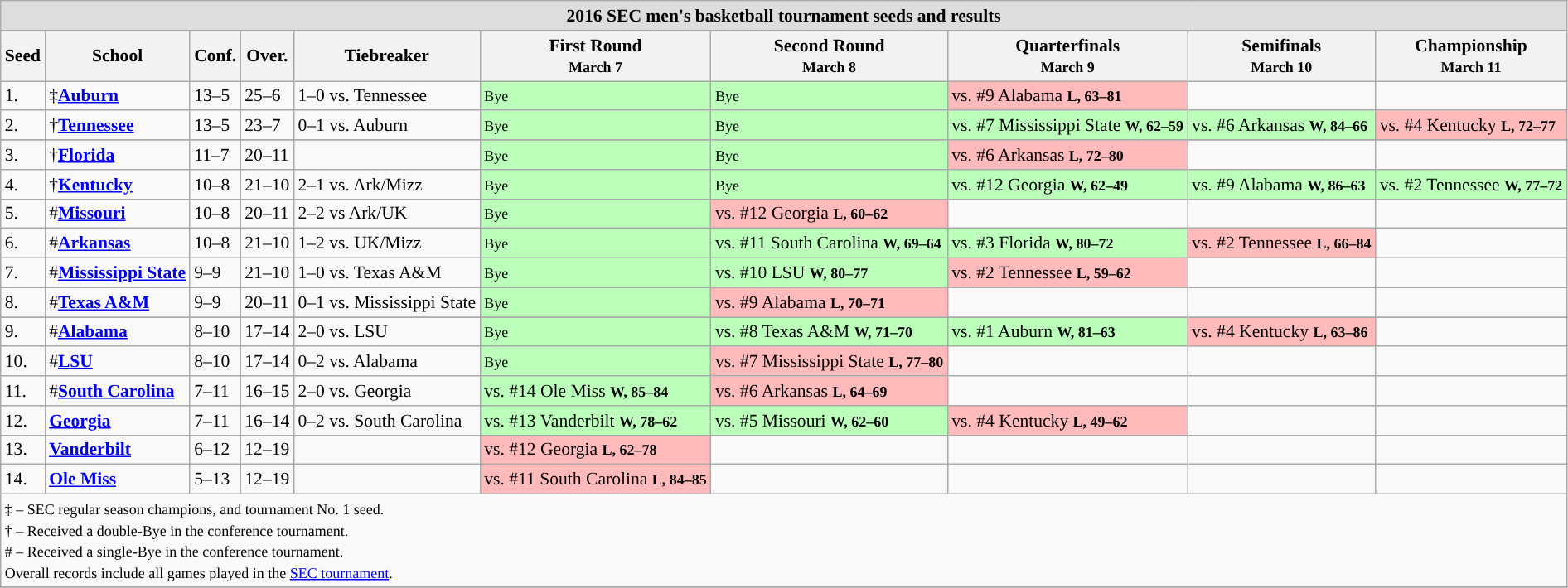<table class="wikitable" style="white-space:nowrap; font-size:90%;">
<tr>
<td colspan="10" style="text-align:center; background:#DDDDDD; font:#000000"><strong>2016 SEC men's basketball tournament seeds and results</strong></td>
</tr>
<tr bgcolor="#efefef">
<th>Seed</th>
<th>School</th>
<th>Conf.</th>
<th>Over.</th>
<th>Tiebreaker</th>
<th>First Round<br><small>March 7</small></th>
<th>Second Round<br><small>March 8</small></th>
<th>Quarterfinals<br><small>March 9</small></th>
<th>Semifinals<br><small>March 10</small></th>
<th>Championship<br><small>March 11</small></th>
</tr>
<tr>
<td>1.</td>
<td>‡<strong><a href='#'>Auburn</a></strong></td>
<td>13–5</td>
<td>25–6</td>
<td>1–0 vs. Tennessee</td>
<td style="background:#bfb;"><small>Bye</small></td>
<td style="background:#bfb;"><small>Bye</small></td>
<td style="background:#fbb;">vs. #9 Alabama <small><strong>L, 63–81</strong></small></td>
<td></td>
<td></td>
</tr>
<tr>
<td>2.</td>
<td>†<strong><a href='#'>Tennessee</a></strong></td>
<td>13–5</td>
<td>23–7</td>
<td>0–1 vs. Auburn</td>
<td style="background:#bfb;"><small>Bye</small></td>
<td style="background:#bfb;"><small>Bye</small></td>
<td style="background:#bfb;">vs. #7 Mississippi State <small><strong>W, 62–59</strong></small></td>
<td style="background:#bfb;">vs. #6 Arkansas <small><strong>W, 84–66</strong></small></td>
<td style="background:#fbb;">vs. #4 Kentucky <small><strong>L, 72–77</strong></small></td>
</tr>
<tr>
</tr>
<tr>
<td>3.</td>
<td>†<strong><a href='#'>Florida</a></strong></td>
<td>11–7</td>
<td>20–11</td>
<td></td>
<td style="background:#bfb;"><small>Bye</small></td>
<td style="background:#bfb;"><small>Bye</small></td>
<td style="background:#fbb;">vs. #6 Arkansas <small><strong>L, 72–80</strong></small></td>
<td></td>
<td></td>
</tr>
<tr>
<td>4.</td>
<td>†<strong><a href='#'>Kentucky</a></strong></td>
<td>10–8</td>
<td>21–10</td>
<td>2–1 vs. Ark/Mizz</td>
<td style="background:#bfb;"><small>Bye</small></td>
<td style="background:#bfb;"><small>Bye</small></td>
<td style="background:#bfb;">vs. #12 Georgia <small><strong>W, 62–49</strong></small></td>
<td style="background:#bfb;">vs. #9 Alabama <small><strong>W, 86–63</strong></small></td>
<td style="background:#bfb;">vs. #2 Tennessee <small><strong>W, 77–72</strong></small></td>
</tr>
<tr>
<td>5.</td>
<td>#<strong><a href='#'>Missouri</a></strong></td>
<td>10–8</td>
<td>20–11</td>
<td>2–2 vs Ark/UK</td>
<td style="background:#bfb;"><small>Bye</small></td>
<td style="background:#fbb;">vs. #12 Georgia <small><strong>L, 60–62</strong></small></td>
<td></td>
<td></td>
<td></td>
</tr>
<tr>
<td>6.</td>
<td>#<strong><a href='#'>Arkansas</a></strong></td>
<td>10–8</td>
<td>21–10</td>
<td>1–2 vs. UK/Mizz</td>
<td style="background:#bfb;"><small>Bye</small></td>
<td style="background:#bfb;">vs. #11 South Carolina <small><strong>W, 69–64</strong></small></td>
<td style="background:#bfb;">vs. #3 Florida <small><strong>W, 80–72</strong></small></td>
<td style="background:#fbb;">vs. #2 Tennessee <small><strong>L, 66–84</strong></small></td>
<td></td>
</tr>
<tr>
<td>7.</td>
<td>#<strong><a href='#'>Mississippi State</a></strong></td>
<td>9–9</td>
<td>21–10</td>
<td>1–0 vs. Texas A&M</td>
<td style="background:#bfb;"><small>Bye</small></td>
<td style="background:#bfb;">vs. #10 LSU <small><strong>W, 80–77</strong></small></td>
<td style="background:#fbb;">vs. #2 Tennessee <small><strong>L, 59–62</strong></small></td>
<td></td>
<td></td>
</tr>
<tr>
<td>8.</td>
<td>#<strong><a href='#'>Texas A&M</a></strong></td>
<td>9–9</td>
<td>20–11</td>
<td>0–1 vs. Mississippi State</td>
<td style="background:#bfb;"><small>Bye</small></td>
<td style="background:#fbb;">vs. #9 Alabama <small><strong>L, 70–71</strong></small></td>
<td></td>
<td></td>
<td></td>
</tr>
<tr>
</tr>
<tr>
<td>9.</td>
<td>#<strong><a href='#'>Alabama</a></strong></td>
<td>8–10</td>
<td>17–14</td>
<td>2–0 vs. LSU</td>
<td style="background:#bfb;"><small>Bye</small></td>
<td style="background:#bfb;">vs. #8 Texas A&M <small><strong>W, 71–70</strong></small></td>
<td style="background:#bfb;">vs. #1 Auburn <small><strong>W, 81–63</strong></small></td>
<td style="background:#fbb;">vs. #4 Kentucky <small><strong>L, 63–86</strong></small></td>
<td></td>
</tr>
<tr>
<td>10.</td>
<td>#<strong><a href='#'>LSU</a></strong></td>
<td>8–10</td>
<td>17–14</td>
<td>0–2 vs. Alabama</td>
<td style="background:#bfb;"><small>Bye</small></td>
<td style="background:#fbb;">vs. #7 Mississippi State <small><strong>L, 77–80</strong></small></td>
<td></td>
<td></td>
<td></td>
</tr>
<tr>
<td>11.</td>
<td>#<strong><a href='#'>South Carolina</a></strong></td>
<td>7–11</td>
<td>16–15</td>
<td>2–0 vs. Georgia</td>
<td style="background:#bfb;">vs. #14 Ole Miss <small><strong>W, 85–84</strong></small></td>
<td style="background:#fbb;">vs. #6 Arkansas <small><strong>L, 64–69</strong></small></td>
<td></td>
<td></td>
<td></td>
</tr>
<tr>
<td>12.</td>
<td><strong><a href='#'>Georgia</a></strong></td>
<td>7–11</td>
<td>16–14</td>
<td>0–2 vs. South Carolina</td>
<td style="background:#bfb;">vs. #13 Vanderbilt <small><strong>W, 78–62</strong></small></td>
<td style="background:#bfb;">vs. #5 Missouri <small><strong>W, 62–60</strong></small></td>
<td style="background:#fbb;">vs. #4 Kentucky <small><strong>L, 49–62</strong></small></td>
<td></td>
<td></td>
</tr>
<tr>
<td>13.</td>
<td><strong><a href='#'>Vanderbilt</a></strong></td>
<td>6–12</td>
<td>12–19</td>
<td></td>
<td style="background:#fbb;">vs. #12 Georgia <small><strong>L, 62–78</strong></small></td>
<td></td>
<td></td>
<td></td>
<td></td>
</tr>
<tr>
<td>14.</td>
<td><strong><a href='#'>Ole Miss</a></strong></td>
<td>5–13</td>
<td>12–19</td>
<td></td>
<td style="background:#fbb;">vs. #11 South Carolina <small><strong>L, 84–85</strong></small></td>
<td></td>
<td></td>
<td></td>
<td></td>
</tr>
<tr>
<td colspan="10" style="text-align:left;"><small>‡ – SEC regular season champions, and tournament No. 1 seed.<br>† – Received a double-Bye in the conference tournament.<br># – Received a single-Bye in the conference tournament.<br>Overall records include all games played in the <a href='#'>SEC tournament</a>.</small></td>
</tr>
<tr>
</tr>
</table>
